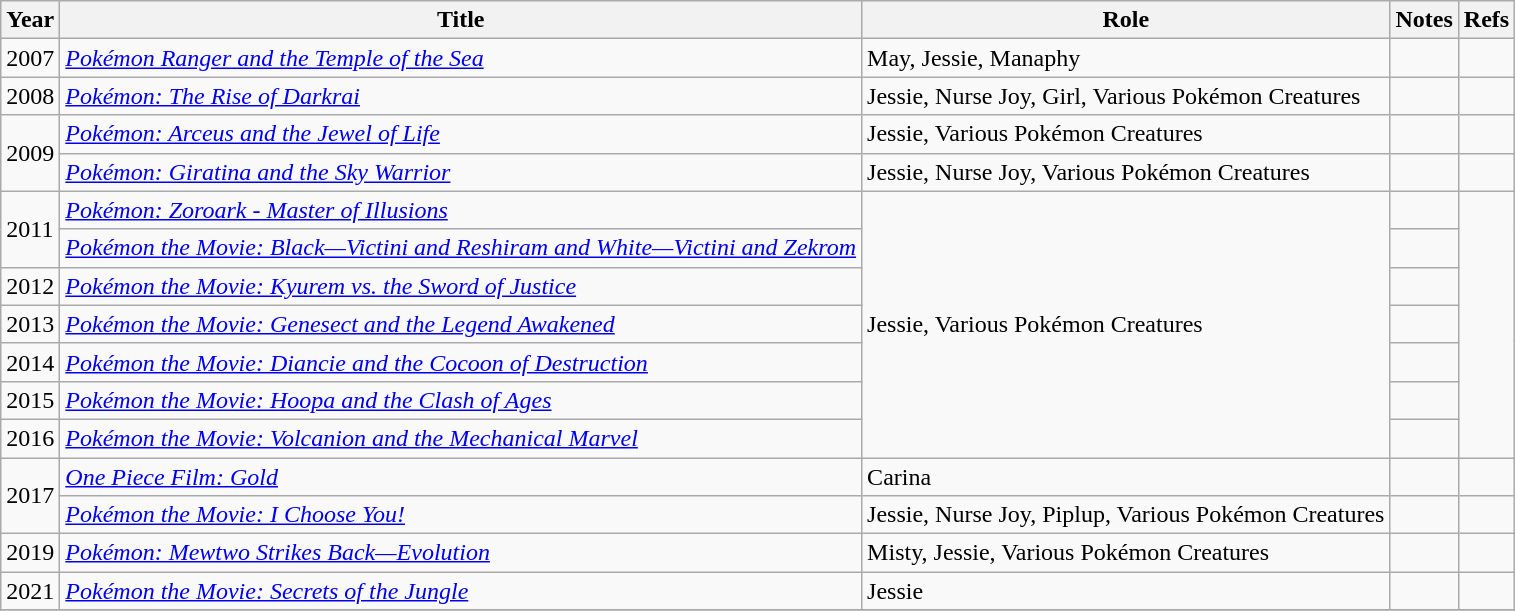<table class="wikitable sortable plainrowheaders">
<tr>
<th>Year</th>
<th>Title</th>
<th>Role</th>
<th class="unsortable">Notes</th>
<th class="unsortable">Refs</th>
</tr>
<tr>
<td>2007</td>
<td><em><a href='#'>Pokémon Ranger and the Temple of the Sea</a></em></td>
<td>May, Jessie, Manaphy</td>
<td></td>
<td></td>
</tr>
<tr>
<td>2008</td>
<td><em><a href='#'>Pokémon: The Rise of Darkrai</a></em></td>
<td>Jessie, Nurse Joy, Girl, Various Pokémon Creatures</td>
<td></td>
<td></td>
</tr>
<tr>
<td rowspan=2>2009</td>
<td><em><a href='#'>Pokémon: Arceus and the Jewel of Life</a></em></td>
<td>Jessie, Various Pokémon Creatures</td>
<td></td>
<td></td>
</tr>
<tr>
<td><em><a href='#'>Pokémon: Giratina and the Sky Warrior</a></em></td>
<td>Jessie, Nurse Joy, Various Pokémon Creatures</td>
<td></td>
<td></td>
</tr>
<tr>
<td rowspan=2>2011</td>
<td><em><a href='#'>Pokémon: Zoroark - Master of Illusions</a></em></td>
<td rowspan="7">Jessie, Various Pokémon Creatures</td>
<td></td>
<td rowspan="7"></td>
</tr>
<tr>
<td><em><a href='#'>Pokémon the Movie: Black—Victini and Reshiram and White—Victini and Zekrom</a></em></td>
<td></td>
</tr>
<tr>
<td>2012</td>
<td><em><a href='#'>Pokémon the Movie: Kyurem vs. the Sword of Justice</a></em></td>
<td></td>
</tr>
<tr>
<td>2013</td>
<td><em><a href='#'>Pokémon the Movie: Genesect and the Legend Awakened</a></em></td>
<td></td>
</tr>
<tr>
<td>2014</td>
<td><em><a href='#'>Pokémon the Movie: Diancie and the Cocoon of Destruction</a></em></td>
<td></td>
</tr>
<tr>
<td>2015</td>
<td><em><a href='#'>Pokémon the Movie: Hoopa and the Clash of Ages</a></em></td>
<td></td>
</tr>
<tr>
<td>2016</td>
<td><em><a href='#'>Pokémon the Movie: Volcanion and the Mechanical Marvel</a></em></td>
<td></td>
</tr>
<tr>
<td rowspan=2>2017</td>
<td><em><a href='#'>One Piece Film: Gold</a></em></td>
<td>Carina</td>
<td></td>
<td></td>
</tr>
<tr>
<td><em><a href='#'>Pokémon the Movie: I Choose You!</a></em></td>
<td>Jessie, Nurse Joy, Piplup, Various Pokémon Creatures</td>
<td></td>
<td></td>
</tr>
<tr>
<td>2019</td>
<td><em><a href='#'>Pokémon: Mewtwo Strikes Back—Evolution</a></em></td>
<td>Misty, Jessie, Various Pokémon Creatures</td>
<td></td>
<td></td>
</tr>
<tr>
<td>2021</td>
<td><em><a href='#'>Pokémon the Movie: Secrets of the Jungle</a></em></td>
<td>Jessie</td>
<td></td>
<td></td>
</tr>
<tr>
</tr>
</table>
